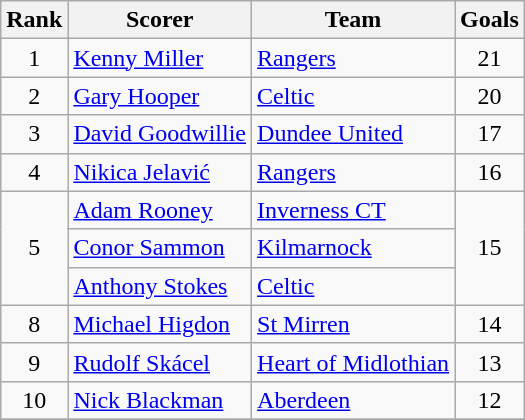<table class="wikitable">
<tr>
<th>Rank</th>
<th>Scorer</th>
<th>Team</th>
<th>Goals</th>
</tr>
<tr>
<td align=center>1</td>
<td> <a href='#'>Kenny Miller</a></td>
<td><a href='#'>Rangers</a></td>
<td align=center>21</td>
</tr>
<tr>
<td rowspan=1 align=center>2</td>
<td> <a href='#'>Gary Hooper</a></td>
<td><a href='#'>Celtic</a></td>
<td rowspan=1 align=center>20</td>
</tr>
<tr>
<td rowspan=1 align=center>3</td>
<td> <a href='#'>David Goodwillie</a></td>
<td><a href='#'>Dundee United</a></td>
<td rowspan=1 align=center>17</td>
</tr>
<tr>
<td rowspan=1 align=center>4</td>
<td> <a href='#'>Nikica Jelavić</a></td>
<td><a href='#'>Rangers</a></td>
<td rowspan=1 align=center>16</td>
</tr>
<tr>
<td rowspan=3 align=center>5</td>
<td> <a href='#'>Adam Rooney</a></td>
<td><a href='#'>Inverness CT</a></td>
<td rowspan=3 align=center>15</td>
</tr>
<tr>
<td> <a href='#'>Conor Sammon</a></td>
<td><a href='#'>Kilmarnock</a></td>
</tr>
<tr>
<td> <a href='#'>Anthony Stokes</a></td>
<td><a href='#'>Celtic</a></td>
</tr>
<tr>
<td rowspan=1 align=center>8</td>
<td> <a href='#'>Michael Higdon</a></td>
<td><a href='#'>St Mirren</a></td>
<td rowspan=1 align=center>14</td>
</tr>
<tr>
<td rowspan=1 align=center>9</td>
<td> <a href='#'>Rudolf Skácel</a></td>
<td><a href='#'>Heart of Midlothian</a></td>
<td rowspan=1 align=center>13</td>
</tr>
<tr>
<td rowspan=1 align=center>10</td>
<td> <a href='#'>Nick Blackman</a></td>
<td><a href='#'>Aberdeen</a></td>
<td rowspan=1 align=center>12</td>
</tr>
<tr>
</tr>
</table>
